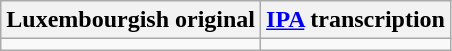<table class="wikitable">
<tr>
<th>Luxembourgish original</th>
<th><a href='#'>IPA</a> transcription</th>
</tr>
<tr style="vertical-align:top; white-space:nowrap;">
<td></td>
<td></td>
</tr>
</table>
